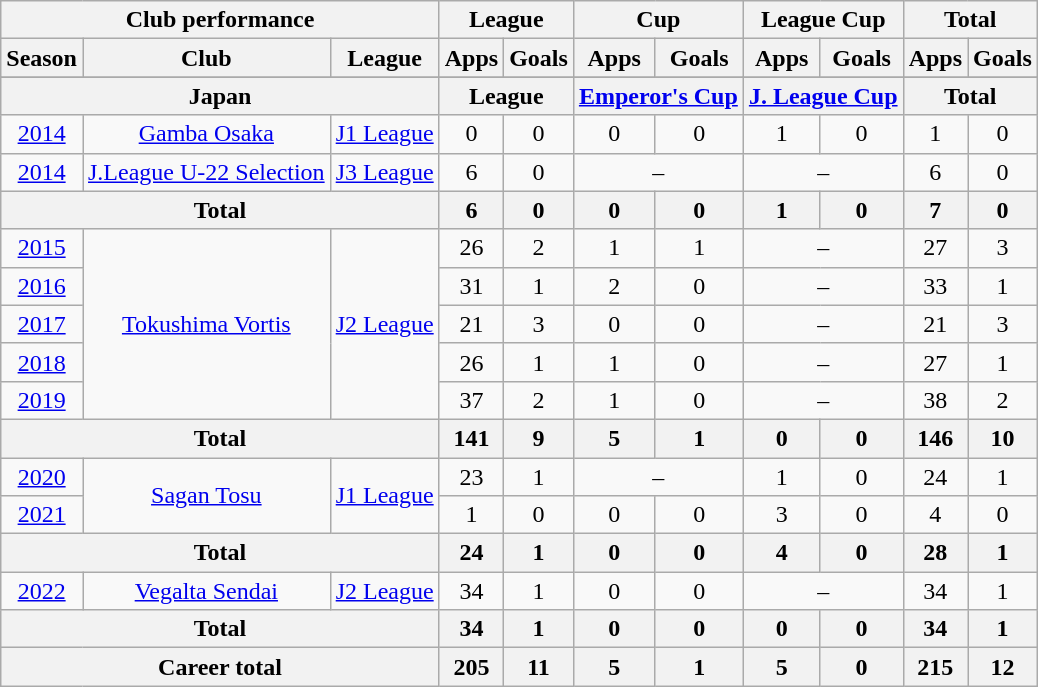<table class="wikitable" style="text-align:center">
<tr>
<th colspan=3>Club performance</th>
<th colspan=2>League</th>
<th colspan=2>Cup</th>
<th colspan=2>League Cup</th>
<th colspan=2>Total</th>
</tr>
<tr>
<th>Season</th>
<th>Club</th>
<th>League</th>
<th>Apps</th>
<th>Goals</th>
<th>Apps</th>
<th>Goals</th>
<th>Apps</th>
<th>Goals</th>
<th>Apps</th>
<th>Goals</th>
</tr>
<tr>
</tr>
<tr>
<th colspan=3>Japan</th>
<th colspan=2>League</th>
<th colspan=2><a href='#'>Emperor's Cup</a></th>
<th colspan=2><a href='#'>J. League Cup</a></th>
<th colspan=2>Total</th>
</tr>
<tr>
<td><a href='#'>2014</a></td>
<td rowspan="1"><a href='#'>Gamba Osaka</a></td>
<td rowspan="1"><a href='#'>J1 League</a></td>
<td>0</td>
<td>0</td>
<td>0</td>
<td>0</td>
<td>1</td>
<td>0</td>
<td>1</td>
<td>0</td>
</tr>
<tr>
<td><a href='#'>2014</a></td>
<td><a href='#'>J.League U-22 Selection</a></td>
<td rowspan="1"><a href='#'>J3 League</a></td>
<td>6</td>
<td>0</td>
<td colspan="2">–</td>
<td colspan="2">–</td>
<td>6</td>
<td>0</td>
</tr>
<tr>
<th colspan="3">Total</th>
<th>6</th>
<th>0</th>
<th>0</th>
<th>0</th>
<th>1</th>
<th>0</th>
<th>7</th>
<th>0</th>
</tr>
<tr>
<td><a href='#'>2015</a></td>
<td rowspan="5"><a href='#'>Tokushima Vortis</a></td>
<td rowspan="5"><a href='#'>J2 League</a></td>
<td>26</td>
<td>2</td>
<td>1</td>
<td>1</td>
<td colspan="2">–</td>
<td>27</td>
<td>3</td>
</tr>
<tr>
<td><a href='#'>2016</a></td>
<td>31</td>
<td>1</td>
<td>2</td>
<td>0</td>
<td colspan="2">–</td>
<td>33</td>
<td>1</td>
</tr>
<tr>
<td><a href='#'>2017</a></td>
<td>21</td>
<td>3</td>
<td>0</td>
<td>0</td>
<td colspan="2">–</td>
<td>21</td>
<td>3</td>
</tr>
<tr>
<td><a href='#'>2018</a></td>
<td>26</td>
<td>1</td>
<td>1</td>
<td>0</td>
<td colspan="2">–</td>
<td>27</td>
<td>1</td>
</tr>
<tr>
<td><a href='#'>2019</a></td>
<td>37</td>
<td>2</td>
<td>1</td>
<td>0</td>
<td colspan="2">–</td>
<td>38</td>
<td>2</td>
</tr>
<tr>
<th colspan="3">Total</th>
<th>141</th>
<th>9</th>
<th>5</th>
<th>1</th>
<th>0</th>
<th>0</th>
<th>146</th>
<th>10</th>
</tr>
<tr>
<td><a href='#'>2020</a></td>
<td rowspan="2"><a href='#'>Sagan Tosu</a></td>
<td rowspan="2"><a href='#'>J1 League</a></td>
<td>23</td>
<td>1</td>
<td colspan="2">–</td>
<td>1</td>
<td>0</td>
<td>24</td>
<td>1</td>
</tr>
<tr>
<td><a href='#'>2021</a></td>
<td>1</td>
<td>0</td>
<td>0</td>
<td>0</td>
<td>3</td>
<td>0</td>
<td>4</td>
<td>0</td>
</tr>
<tr>
<th colspan="3">Total</th>
<th>24</th>
<th>1</th>
<th>0</th>
<th>0</th>
<th>4</th>
<th>0</th>
<th>28</th>
<th>1</th>
</tr>
<tr>
<td><a href='#'>2022</a></td>
<td><a href='#'>Vegalta Sendai</a></td>
<td><a href='#'>J2 League</a></td>
<td>34</td>
<td>1</td>
<td>0</td>
<td>0</td>
<td colspan="2">–</td>
<td>34</td>
<td>1</td>
</tr>
<tr>
<th colspan="3">Total</th>
<th>34</th>
<th>1</th>
<th>0</th>
<th>0</th>
<th>0</th>
<th>0</th>
<th>34</th>
<th>1</th>
</tr>
<tr>
<th colspan="3">Career total</th>
<th>205</th>
<th>11</th>
<th>5</th>
<th>1</th>
<th>5</th>
<th>0</th>
<th>215</th>
<th>12</th>
</tr>
</table>
